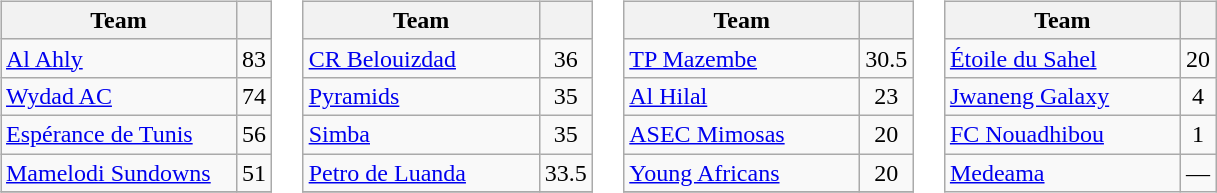<table style="margin:auto;text-align:left">
<tr valign=top>
<td><br><table class="wikitable" style="white-space:nowrap">
<tr>
<th style="width:150px">Team</th>
<th></th>
</tr>
<tr>
<td> <a href='#'>Al Ahly</a></td>
<td style="text-align:center">83</td>
</tr>
<tr>
<td> <a href='#'>Wydad AC</a></td>
<td style="text-align:center">74</td>
</tr>
<tr>
<td> <a href='#'>Espérance de Tunis</a></td>
<td style="text-align:center">56</td>
</tr>
<tr>
<td> <a href='#'>Mamelodi Sundowns</a></td>
<td style="text-align:center">51</td>
</tr>
<tr>
</tr>
</table>
</td>
<td><br><table class="wikitable" style="white-space:nowrap">
<tr>
<th style="width:150px">Team</th>
<th></th>
</tr>
<tr>
<td> <a href='#'>CR Belouizdad</a></td>
<td style="text-align:center">36</td>
</tr>
<tr>
<td> <a href='#'>Pyramids</a></td>
<td style="text-align:center">35</td>
</tr>
<tr>
<td> <a href='#'>Simba</a></td>
<td style="text-align:center">35</td>
</tr>
<tr>
<td> <a href='#'>Petro de Luanda</a></td>
<td style="text-align:center">33.5</td>
</tr>
<tr>
</tr>
</table>
</td>
<td><br><table class="wikitable" style="white-space:nowrap">
<tr>
<th style="width:150px">Team</th>
<th></th>
</tr>
<tr>
<td> <a href='#'>TP Mazembe</a></td>
<td style="text-align:center">30.5</td>
</tr>
<tr>
<td> <a href='#'>Al Hilal</a></td>
<td style="text-align:center">23</td>
</tr>
<tr>
<td> <a href='#'>ASEC Mimosas</a></td>
<td style="text-align:center">20</td>
</tr>
<tr>
<td> <a href='#'>Young Africans</a></td>
<td style="text-align:center">20</td>
</tr>
<tr>
</tr>
</table>
</td>
<td><br><table class="wikitable" style="white-space:nowrap">
<tr>
<th style="width:150px">Team</th>
<th></th>
</tr>
<tr>
<td> <a href='#'>Étoile du Sahel</a></td>
<td style="text-align:center">20</td>
</tr>
<tr>
<td> <a href='#'>Jwaneng Galaxy</a></td>
<td style="text-align:center">4</td>
</tr>
<tr>
<td> <a href='#'>FC Nouadhibou</a></td>
<td style="text-align:center">1</td>
</tr>
<tr>
<td> <a href='#'>Medeama</a></td>
<td style="text-align:center">—</td>
</tr>
</table>
</td>
</tr>
</table>
